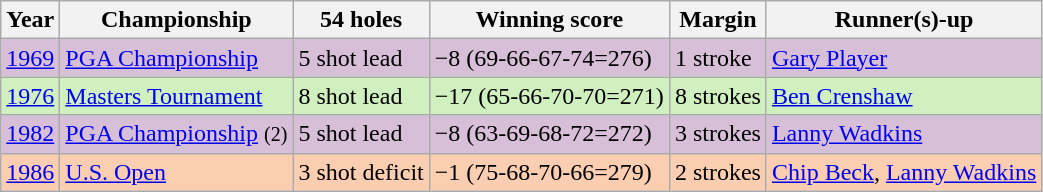<table class="wikitable">
<tr>
<th>Year</th>
<th>Championship</th>
<th>54 holes</th>
<th>Winning score</th>
<th>Margin</th>
<th>Runner(s)-up</th>
</tr>
<tr style="background:thistle;">
<td align=center><a href='#'>1969</a></td>
<td><a href='#'>PGA Championship</a></td>
<td>5 shot lead</td>
<td>−8 (69-66-67-74=276)</td>
<td>1 stroke</td>
<td> <a href='#'>Gary Player</a></td>
</tr>
<tr style="background:#d0f0c0;">
<td align=center><a href='#'>1976</a></td>
<td><a href='#'>Masters Tournament</a></td>
<td>8 shot lead</td>
<td>−17 (65-66-70-70=271)</td>
<td>8 strokes</td>
<td> <a href='#'>Ben Crenshaw</a></td>
</tr>
<tr style="background:thistle;">
<td align=center><a href='#'>1982</a></td>
<td><a href='#'>PGA Championship</a> <small>(2)</small></td>
<td>5 shot lead</td>
<td>−8 (63-69-68-72=272)</td>
<td>3 strokes</td>
<td> <a href='#'>Lanny Wadkins</a></td>
</tr>
<tr style="background:#fbceb1;">
<td align=center><a href='#'>1986</a></td>
<td><a href='#'>U.S. Open</a></td>
<td>3 shot deficit</td>
<td>−1 (75-68-70-66=279)</td>
<td>2 strokes</td>
<td> <a href='#'>Chip Beck</a>,  <a href='#'>Lanny Wadkins</a></td>
</tr>
</table>
